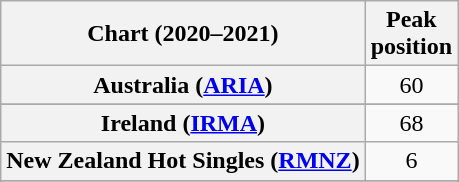<table class="wikitable sortable plainrowheaders" style="text-align:center">
<tr>
<th scope="col">Chart (2020–2021)</th>
<th scope="col">Peak<br>position</th>
</tr>
<tr>
<th scope="row">Australia (<a href='#'>ARIA</a>)</th>
<td>60</td>
</tr>
<tr>
</tr>
<tr>
<th scope="row">Ireland (<a href='#'>IRMA</a>)</th>
<td>68</td>
</tr>
<tr>
<th scope="row">New Zealand Hot Singles (<a href='#'>RMNZ</a>)</th>
<td>6</td>
</tr>
<tr>
</tr>
<tr>
</tr>
<tr>
</tr>
<tr>
</tr>
<tr>
</tr>
</table>
